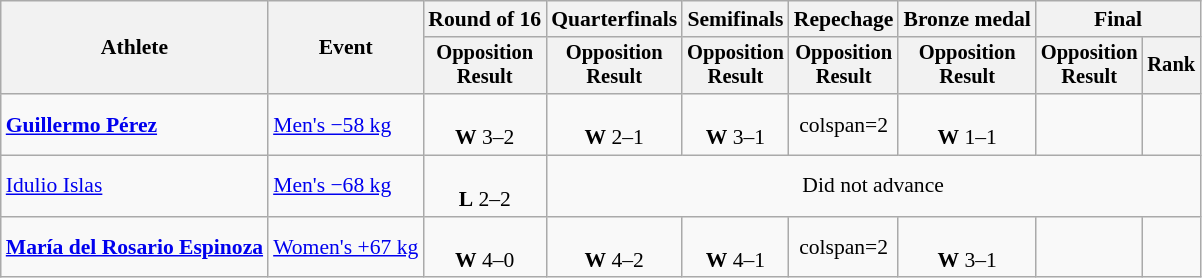<table class="wikitable" style="font-size:90%">
<tr>
<th rowspan="2">Athlete</th>
<th rowspan="2">Event</th>
<th>Round of 16</th>
<th>Quarterfinals</th>
<th>Semifinals</th>
<th>Repechage</th>
<th>Bronze medal</th>
<th colspan=2>Final</th>
</tr>
<tr style="font-size:95%">
<th>Opposition<br>Result</th>
<th>Opposition<br>Result</th>
<th>Opposition<br>Result</th>
<th>Opposition<br>Result</th>
<th>Opposition<br>Result</th>
<th>Opposition<br>Result</th>
<th>Rank</th>
</tr>
<tr align=center>
<td align=left><strong><a href='#'>Guillermo Pérez</a></strong></td>
<td align=left><a href='#'>Men's −58 kg</a></td>
<td><br><strong>W</strong> 3–2</td>
<td><br><strong>W</strong> 2–1</td>
<td><br><strong>W</strong> 3–1</td>
<td>colspan=2 </td>
<td><br><strong>W</strong> 1–1 </td>
<td></td>
</tr>
<tr align=center>
<td align=left><a href='#'>Idulio Islas</a></td>
<td align=left><a href='#'>Men's −68 kg</a></td>
<td><br><strong>L</strong> 2–2 </td>
<td colspan=6>Did not advance</td>
</tr>
<tr align=center>
<td align=left><strong><a href='#'>María del Rosario Espinoza</a></strong></td>
<td align=left><a href='#'>Women's +67 kg</a></td>
<td><br><strong>W</strong> 4–0</td>
<td><br><strong>W</strong> 4–2</td>
<td><br><strong>W</strong> 4–1</td>
<td>colspan=2 </td>
<td><br><strong>W</strong> 3–1</td>
<td></td>
</tr>
</table>
